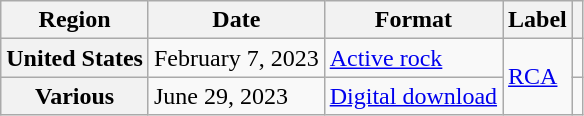<table class="wikitable plainrowheaders">
<tr>
<th scope="col">Region</th>
<th scope="col">Date</th>
<th scope="col">Format</th>
<th scope="col">Label</th>
<th scope="col"></th>
</tr>
<tr>
<th scope="row">United States</th>
<td>February 7, 2023</td>
<td><a href='#'>Active rock</a></td>
<td rowspan="2"><a href='#'>RCA</a></td>
<td align="center"></td>
</tr>
<tr>
<th scope="row">Various</th>
<td>June 29, 2023</td>
<td><a href='#'>Digital download</a></td>
<td align="center"></td>
</tr>
</table>
